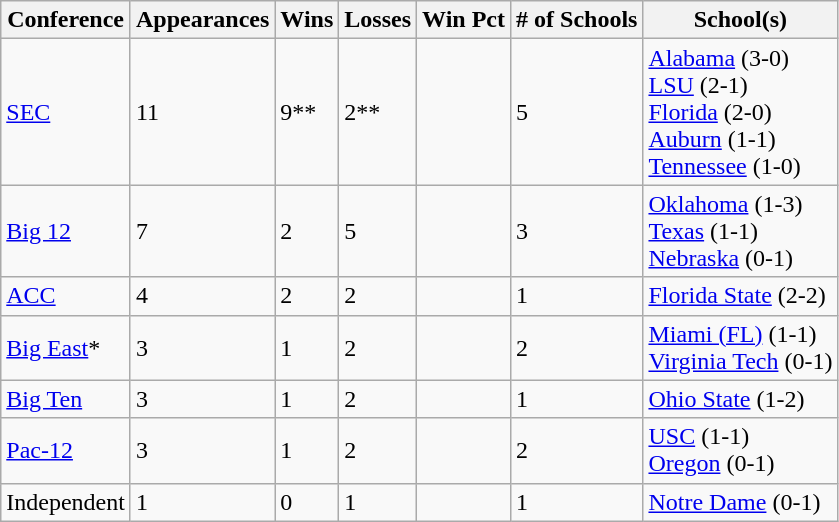<table class="wikitable">
<tr>
<th>Conference</th>
<th>Appearances</th>
<th>Wins</th>
<th>Losses</th>
<th>Win Pct</th>
<th># of Schools</th>
<th>School(s)</th>
</tr>
<tr>
<td><a href='#'>SEC</a></td>
<td>11</td>
<td>9**</td>
<td>2**</td>
<td></td>
<td>5</td>
<td><a href='#'>Alabama</a> (3-0) <br><a href='#'>LSU</a> (2-1)<br><a href='#'>Florida</a> (2-0)<br><a href='#'>Auburn</a> (1-1)<br><a href='#'>Tennessee</a> (1-0)</td>
</tr>
<tr>
<td><a href='#'>Big 12</a></td>
<td>7</td>
<td>2</td>
<td>5</td>
<td></td>
<td>3</td>
<td><a href='#'>Oklahoma</a> (1-3)<br><a href='#'>Texas</a> (1-1)<br><a href='#'>Nebraska</a> (0-1)</td>
</tr>
<tr>
<td><a href='#'>ACC</a></td>
<td>4</td>
<td>2</td>
<td>2</td>
<td></td>
<td>1</td>
<td><a href='#'>Florida State</a> (2-2)</td>
</tr>
<tr>
<td><a href='#'>Big East</a>*</td>
<td>3</td>
<td>1</td>
<td>2</td>
<td></td>
<td>2</td>
<td><a href='#'>Miami (FL)</a> (1-1)<br><a href='#'>Virginia Tech</a> (0-1)</td>
</tr>
<tr>
<td><a href='#'>Big Ten</a></td>
<td>3</td>
<td>1</td>
<td>2</td>
<td></td>
<td>1</td>
<td><a href='#'>Ohio State</a> (1-2)</td>
</tr>
<tr>
<td><a href='#'>Pac-12</a></td>
<td>3</td>
<td>1</td>
<td>2</td>
<td></td>
<td>2</td>
<td><a href='#'>USC</a> (1-1)<br><a href='#'>Oregon</a> (0-1)</td>
</tr>
<tr>
<td>Independent</td>
<td>1</td>
<td>0</td>
<td>1</td>
<td></td>
<td>1</td>
<td><a href='#'>Notre Dame</a> (0-1)</td>
</tr>
</table>
